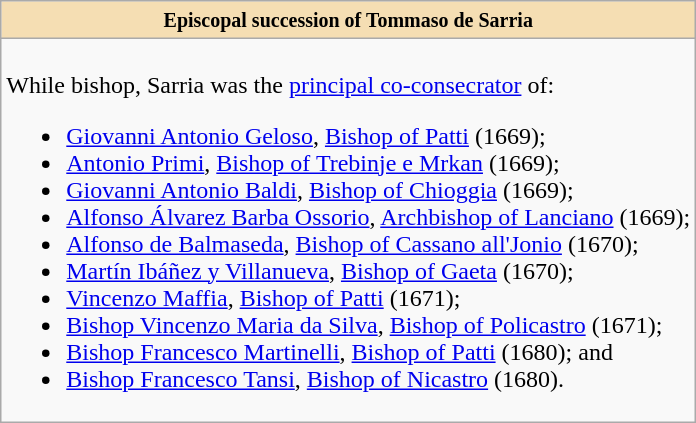<table role="presentation" class="wikitable mw-collapsible mw-collapsed"|>
<tr>
<th style="background:#F5DEB3"><small>Episcopal succession of Tommaso de Sarria</small></th>
</tr>
<tr>
<td><br>While bishop, Sarria was the <a href='#'>principal co-consecrator</a> of:<ul><li><a href='#'>Giovanni Antonio Geloso</a>, <a href='#'>Bishop of Patti</a> (1669);</li><li><a href='#'>Antonio Primi</a>, <a href='#'>Bishop of Trebinje e Mrkan</a> (1669);</li><li><a href='#'>Giovanni Antonio Baldi</a>, <a href='#'>Bishop of Chioggia</a> (1669);</li><li><a href='#'>Alfonso Álvarez Barba Ossorio</a>, <a href='#'>Archbishop of Lanciano</a> (1669);</li><li><a href='#'>Alfonso de Balmaseda</a>, <a href='#'>Bishop of Cassano all'Jonio</a> (1670);</li><li><a href='#'>Martín Ibáñez y Villanueva</a>, <a href='#'>Bishop of Gaeta</a> (1670);</li><li><a href='#'>Vincenzo Maffia</a>, <a href='#'>Bishop of Patti</a> (1671);</li><li><a href='#'>Bishop Vincenzo Maria da Silva</a>, <a href='#'>Bishop of Policastro</a> (1671);</li><li><a href='#'>Bishop Francesco Martinelli</a>, <a href='#'>Bishop of Patti</a> (1680); and</li><li><a href='#'>Bishop Francesco Tansi</a>, <a href='#'>Bishop of Nicastro</a> (1680).</li></ul></td>
</tr>
</table>
